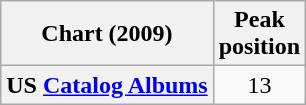<table class="wikitable plainrowheaders">
<tr>
<th scope="col">Chart (2009)</th>
<th scope="col">Peak<br>position</th>
</tr>
<tr>
<th scope="row">US <a href='#'>Catalog Albums</a></th>
<td style="text-align:center;">13</td>
</tr>
</table>
